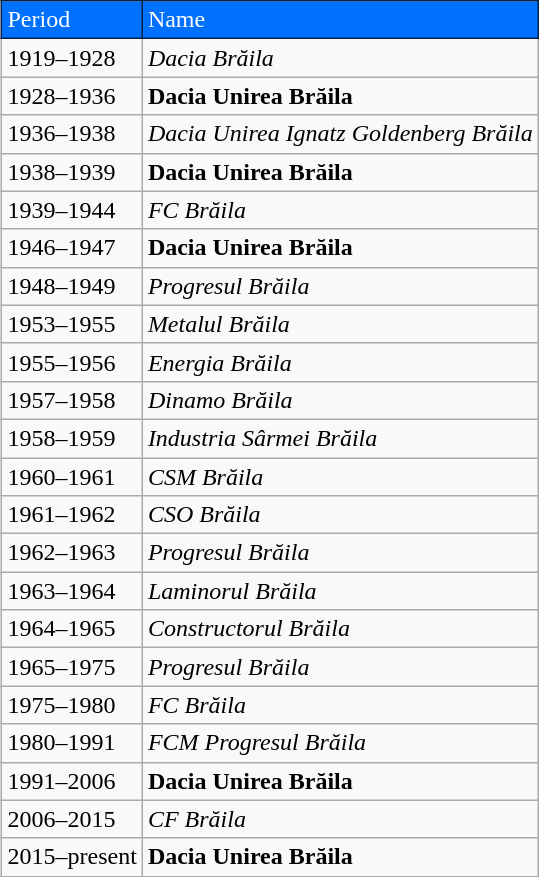<table class="wikitable" style="text-align: left" align="right">
<tr>
<td style="background:#0070FF;color:#FFFFFF;border:1px solid #002147">Period</td>
<td style="background:#0070FF;color:#FFFFFF;border:1px solid #002147">Name</td>
</tr>
<tr>
<td>1919–1928</td>
<td align=left><em>Dacia Brăila</em></td>
</tr>
<tr>
<td>1928–1936</td>
<td align=left><strong>Dacia Unirea Brăila</strong></td>
</tr>
<tr>
<td>1936–1938</td>
<td align=left><em>Dacia Unirea Ignatz Goldenberg Brăila</em></td>
</tr>
<tr>
<td>1938–1939</td>
<td align=left><strong>Dacia Unirea Brăila</strong></td>
</tr>
<tr>
<td>1939–1944</td>
<td align=left><em>FC Brăila</em></td>
</tr>
<tr>
<td>1946–1947</td>
<td align=left><strong>Dacia Unirea Brăila</strong></td>
</tr>
<tr>
<td>1948–1949</td>
<td align=left><em>Progresul Brăila</em></td>
</tr>
<tr>
<td>1953–1955</td>
<td align=left><em>Metalul Brăila</em></td>
</tr>
<tr>
<td>1955–1956</td>
<td align=left><em>Energia Brăila</em></td>
</tr>
<tr>
<td>1957–1958</td>
<td align=left><em>Dinamo Brăila</em></td>
</tr>
<tr>
<td>1958–1959</td>
<td align=left><em>Industria Sârmei Brăila</em></td>
</tr>
<tr>
<td>1960–1961</td>
<td align=left><em>CSM Brăila</em></td>
</tr>
<tr>
<td>1961–1962</td>
<td align=left><em>CSO Brăila</em></td>
</tr>
<tr>
<td>1962–1963</td>
<td align=left><em>Progresul Brăila</em></td>
</tr>
<tr>
<td>1963–1964</td>
<td align=left><em>Laminorul Brăila</em></td>
</tr>
<tr>
<td>1964–1965</td>
<td align=left><em>Constructorul Brăila</em></td>
</tr>
<tr>
<td>1965–1975</td>
<td align=left><em>Progresul Brăila</em></td>
</tr>
<tr>
<td>1975–1980</td>
<td align=left><em>FC Brăila</em></td>
</tr>
<tr>
<td>1980–1991</td>
<td align=left><em>FCM Progresul Brăila</em></td>
</tr>
<tr>
<td>1991–2006</td>
<td align=left><strong>Dacia Unirea Brăila</strong></td>
</tr>
<tr>
<td>2006–2015</td>
<td align=left><em>CF Brăila</em></td>
</tr>
<tr>
<td>2015–present</td>
<td align=left><strong>Dacia Unirea Brăila</strong></td>
</tr>
</table>
